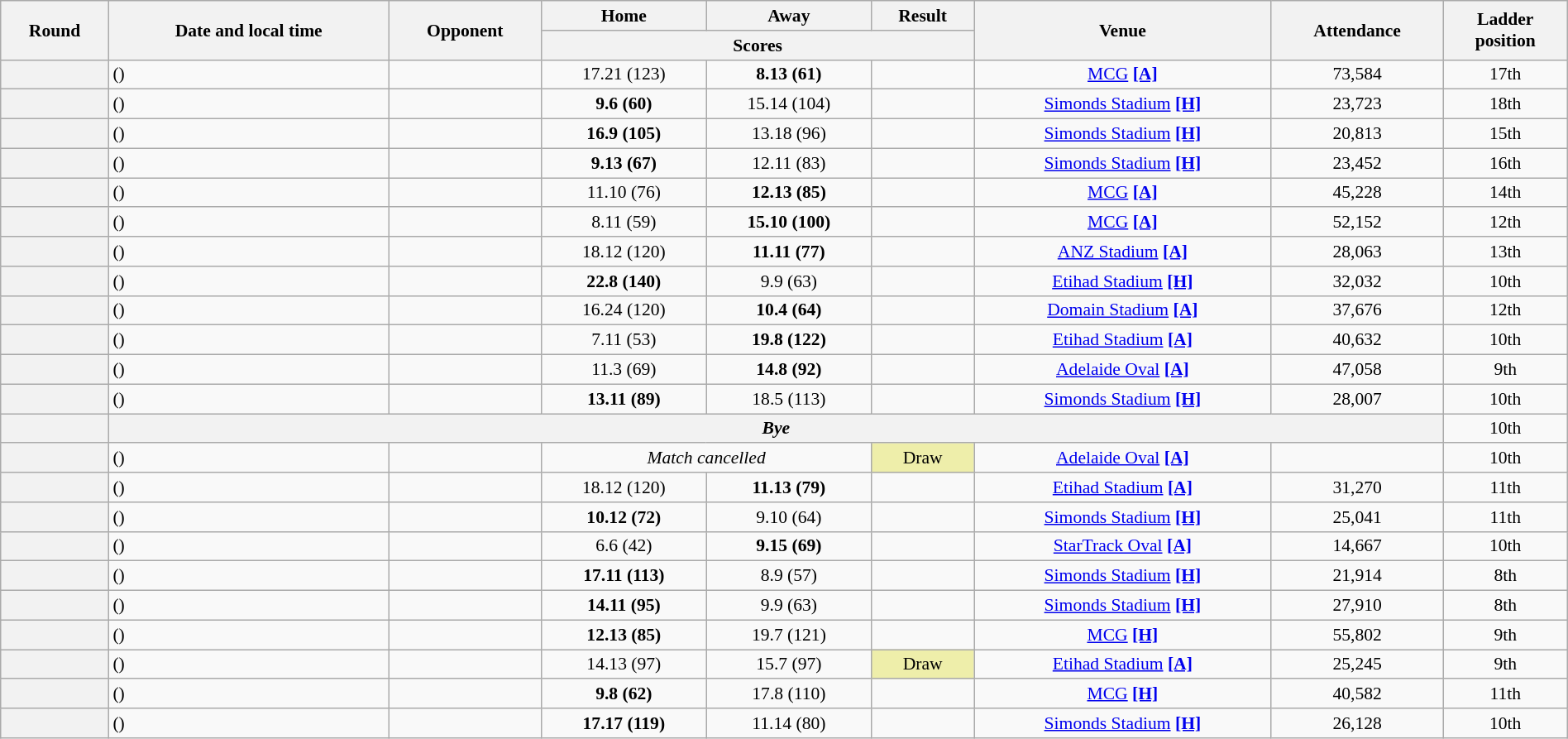<table class="wikitable plainrowheaders" style="font-size:90%; width:100%; text-align:center;">
<tr>
<th scope="col" rowspan="2">Round</th>
<th scope="col" rowspan="2">Date and local time</th>
<th scope="col" rowspan="2">Opponent</th>
<th scope="col">Home</th>
<th scope="col">Away</th>
<th scope="col">Result</th>
<th scope="col" rowspan="2">Venue</th>
<th scope="col" rowspan="2">Attendance</th>
<th scope="col" rowspan="2">Ladder<br>position</th>
</tr>
<tr>
<th scope="col" colspan="3">Scores</th>
</tr>
<tr>
<th scope="row"></th>
<td align=left> ()</td>
<td align=left></td>
<td>17.21  (123)</td>
<td><strong>8.13  (61)</strong></td>
<td></td>
<td><a href='#'>MCG</a> <a href='#'><strong>[A]</strong></a></td>
<td>73,584</td>
<td>17th</td>
</tr>
<tr>
<th scope="row"></th>
<td align=left> ()</td>
<td align=left></td>
<td><strong>9.6 (60)</strong></td>
<td>15.14 (104)</td>
<td></td>
<td><a href='#'>Simonds Stadium</a> <a href='#'><strong>[H]</strong></a></td>
<td>23,723</td>
<td>18th</td>
</tr>
<tr>
<th scope="row"></th>
<td align=left> ()</td>
<td align=left></td>
<td><strong>16.9 (105)</strong></td>
<td>13.18 (96)</td>
<td></td>
<td><a href='#'>Simonds Stadium</a> <a href='#'><strong>[H]</strong></a></td>
<td>20,813</td>
<td>15th</td>
</tr>
<tr>
<th scope="row"></th>
<td align=left> ()</td>
<td align=left></td>
<td><strong>9.13 (67)</strong></td>
<td>12.11 (83)</td>
<td></td>
<td><a href='#'>Simonds Stadium</a> <a href='#'><strong>[H]</strong></a></td>
<td>23,452</td>
<td>16th</td>
</tr>
<tr>
<th scope="row"></th>
<td align=left> ()</td>
<td align=left></td>
<td>11.10 (76)</td>
<td><strong>12.13 (85)</strong></td>
<td></td>
<td><a href='#'>MCG</a> <a href='#'><strong>[A]</strong></a></td>
<td>45,228</td>
<td>14th</td>
</tr>
<tr>
<th scope="row"></th>
<td align=left> ()</td>
<td align=left></td>
<td>8.11 (59)</td>
<td><strong>15.10 (100)</strong></td>
<td></td>
<td><a href='#'>MCG</a> <a href='#'><strong>[A]</strong></a></td>
<td>52,152</td>
<td>12th</td>
</tr>
<tr>
<th scope="row"></th>
<td align=left> ()</td>
<td align=left></td>
<td>18.12 (120)</td>
<td><strong>11.11 (77)</strong></td>
<td></td>
<td><a href='#'>ANZ Stadium</a> <a href='#'><strong>[A]</strong></a></td>
<td>28,063</td>
<td>13th</td>
</tr>
<tr>
<th scope="row"></th>
<td align=left> ()</td>
<td align=left></td>
<td><strong>22.8 (140)</strong></td>
<td>9.9 (63)</td>
<td></td>
<td><a href='#'>Etihad Stadium</a> <a href='#'><strong>[H]</strong></a></td>
<td>32,032</td>
<td>10th</td>
</tr>
<tr>
<th scope="row"></th>
<td align=left> ()</td>
<td align=left></td>
<td>16.24 (120)</td>
<td><strong>10.4 (64)</strong></td>
<td></td>
<td><a href='#'>Domain Stadium</a> <a href='#'><strong>[A]</strong></a></td>
<td>37,676</td>
<td>12th</td>
</tr>
<tr>
<th scope="row"></th>
<td align=left> ()</td>
<td align=left></td>
<td>7.11 (53)</td>
<td><strong>19.8 (122)</strong></td>
<td></td>
<td><a href='#'>Etihad Stadium</a> <a href='#'><strong>[A]</strong></a></td>
<td>40,632</td>
<td>10th</td>
</tr>
<tr>
<th scope="row"></th>
<td align=left> ()</td>
<td align=left></td>
<td>11.3 (69)</td>
<td><strong>14.8 (92)</strong></td>
<td></td>
<td><a href='#'>Adelaide Oval</a> <a href='#'><strong>[A]</strong></a></td>
<td>47,058</td>
<td>9th</td>
</tr>
<tr>
<th scope="row"></th>
<td align=left> ()</td>
<td align=left></td>
<td><strong>13.11 (89)</strong></td>
<td>18.5 (113)</td>
<td></td>
<td><a href='#'>Simonds Stadium</a> <a href='#'><strong>[H]</strong></a></td>
<td>28,007</td>
<td>10th</td>
</tr>
<tr>
<th scope="row"></th>
<th colspan=7><span><em>Bye</em></span></th>
<td>10th</td>
</tr>
<tr>
<th scope="row"></th>
<td align=left> ()</td>
<td align=left></td>
<td colspan=2><em>Match cancelled</em></td>
<td style="background:#eea;">Draw</td>
<td><a href='#'>Adelaide Oval</a> <a href='#'><strong>[A]</strong></a></td>
<td></td>
<td>10th</td>
</tr>
<tr>
<th scope="row"></th>
<td align=left> ()</td>
<td align=left></td>
<td>18.12 (120)</td>
<td><strong>11.13 (79)</strong></td>
<td></td>
<td><a href='#'>Etihad Stadium</a> <a href='#'><strong>[A]</strong></a></td>
<td>31,270</td>
<td>11th</td>
</tr>
<tr>
<th scope="row"></th>
<td align=left> ()</td>
<td align=left></td>
<td><strong>10.12 (72)</strong></td>
<td>9.10 (64)</td>
<td></td>
<td><a href='#'>Simonds Stadium</a> <a href='#'><strong>[H]</strong></a></td>
<td>25,041</td>
<td>11th</td>
</tr>
<tr>
<th scope="row"></th>
<td align=left> ()</td>
<td align=left></td>
<td>6.6 (42)</td>
<td><strong>9.15 (69)</strong></td>
<td></td>
<td><a href='#'>StarTrack Oval</a> <a href='#'><strong>[A]</strong></a></td>
<td>14,667</td>
<td>10th</td>
</tr>
<tr>
<th scope="row"></th>
<td align=left> ()</td>
<td align=left></td>
<td><strong>17.11 (113)</strong></td>
<td>8.9 (57)</td>
<td></td>
<td><a href='#'>Simonds Stadium</a> <a href='#'><strong>[H]</strong></a></td>
<td>21,914</td>
<td>8th</td>
</tr>
<tr>
<th scope="row"></th>
<td align=left> ()</td>
<td align=left></td>
<td><strong>14.11 (95)</strong></td>
<td>9.9 (63)</td>
<td></td>
<td><a href='#'>Simonds Stadium</a> <a href='#'><strong>[H]</strong></a></td>
<td>27,910</td>
<td>8th</td>
</tr>
<tr>
<th scope="row"></th>
<td align=left> ()</td>
<td align=left></td>
<td><strong>12.13 (85)</strong></td>
<td>19.7 (121)</td>
<td></td>
<td><a href='#'>MCG</a> <a href='#'><strong>[H]</strong></a></td>
<td>55,802</td>
<td>9th</td>
</tr>
<tr>
<th scope="row"></th>
<td align=left> ()</td>
<td align=left></td>
<td>14.13 (97)</td>
<td>15.7 (97)</td>
<td style="background:#eea;">Draw</td>
<td><a href='#'>Etihad Stadium</a> <a href='#'><strong>[A]</strong></a></td>
<td>25,245</td>
<td>9th</td>
</tr>
<tr>
<th scope="row"></th>
<td align=left> ()</td>
<td align=left></td>
<td><strong>9.8 (62)</strong></td>
<td>17.8 (110)</td>
<td></td>
<td><a href='#'>MCG</a> <a href='#'><strong>[H]</strong></a></td>
<td>40,582</td>
<td>11th</td>
</tr>
<tr>
<th scope="row"></th>
<td align=left> ()</td>
<td align=left></td>
<td><strong>17.17 (119)</strong></td>
<td>11.14 (80)</td>
<td></td>
<td><a href='#'>Simonds Stadium</a> <a href='#'><strong>[H]</strong></a></td>
<td>26,128</td>
<td>10th</td>
</tr>
</table>
